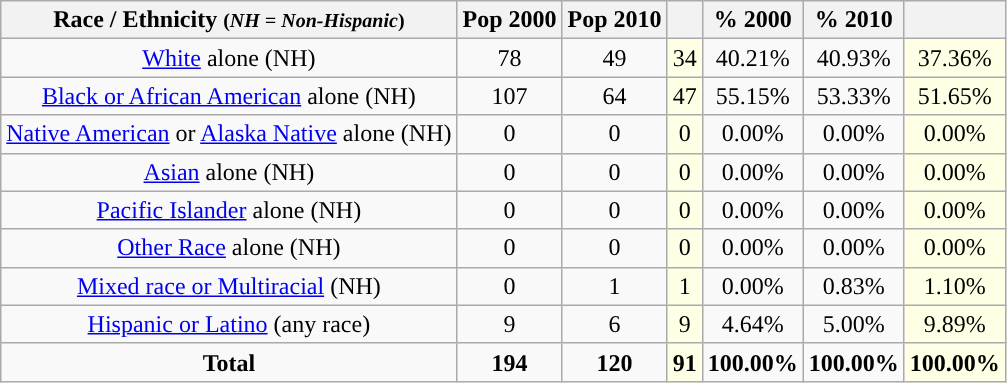<table class="wikitable" style="text-align:center;">
<tr>
<th>Race / Ethnicity <small>(<em>NH = Non-Hispanic</em>)</small></th>
<th>Pop 2000</th>
<th>Pop 2010</th>
<th></th>
<th>% 2000</th>
<th>% 2010</th>
<th></th>
</tr>
<tr>
<td><a href='#'>White</a> alone (NH)</td>
<td>78</td>
<td>49</td>
<td style='background: #ffffe6;'>34</td>
<td>40.21%</td>
<td>40.93%</td>
<td style='background: #ffffe6;'>37.36%</td>
</tr>
<tr>
<td><a href='#'>Black or African American</a> alone (NH)</td>
<td>107</td>
<td>64</td>
<td style='background: #ffffe6;'>47</td>
<td>55.15%</td>
<td>53.33%</td>
<td style='background: #ffffe6;'>51.65%</td>
</tr>
<tr>
<td><a href='#'>Native American</a> or <a href='#'>Alaska Native</a> alone (NH)</td>
<td>0</td>
<td>0</td>
<td style='background: #ffffe6;'>0</td>
<td>0.00%</td>
<td>0.00%</td>
<td style='background: #ffffe6;'>0.00%</td>
</tr>
<tr>
<td><a href='#'>Asian</a> alone (NH)</td>
<td>0</td>
<td>0</td>
<td style='background: #ffffe6;'>0</td>
<td>0.00%</td>
<td>0.00%</td>
<td style='background: #ffffe6;'>0.00%</td>
</tr>
<tr>
<td><a href='#'>Pacific Islander</a> alone (NH)</td>
<td>0</td>
<td>0</td>
<td style='background: #ffffe6;'>0</td>
<td>0.00%</td>
<td>0.00%</td>
<td style='background: #ffffe6;'>0.00%</td>
</tr>
<tr>
<td><a href='#'>Other Race</a> alone (NH)</td>
<td>0</td>
<td>0</td>
<td style='background: #ffffe6;'>0</td>
<td>0.00%</td>
<td>0.00%</td>
<td style='background: #ffffe6;'>0.00%</td>
</tr>
<tr>
<td><a href='#'>Mixed race or Multiracial</a> (NH)</td>
<td>0</td>
<td>1</td>
<td style='background: #ffffe6;'>1</td>
<td>0.00%</td>
<td>0.83%</td>
<td style='background: #ffffe6;'>1.10%</td>
</tr>
<tr>
<td><a href='#'>Hispanic or Latino</a> (any race)</td>
<td>9</td>
<td>6</td>
<td style='background: #ffffe6;'>9</td>
<td>4.64%</td>
<td>5.00%</td>
<td style='background: #ffffe6;'>9.89%</td>
</tr>
<tr>
<td><strong>Total</strong></td>
<td><strong>194</strong></td>
<td><strong>120</strong></td>
<td style='background: #ffffe6;'><strong>91</strong></td>
<td><strong>100.00%</strong></td>
<td><strong>100.00%</strong></td>
<td style='background: #ffffe6;'><strong>100.00%</strong></td>
</tr>
</table>
